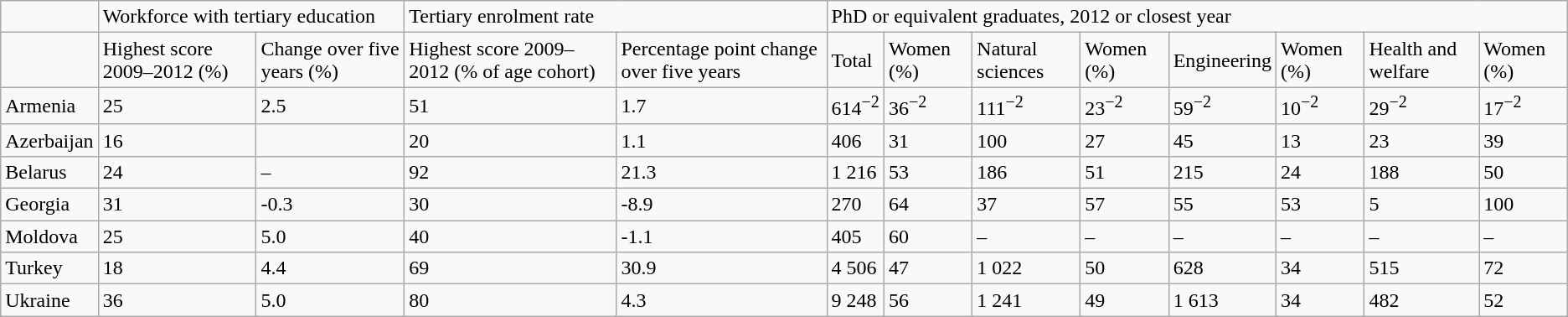<table class="wikitable">
<tr>
<td></td>
<td colspan="2">Workforce with tertiary education</td>
<td colspan="2">Tertiary enrolment rate</td>
<td colspan="8">PhD or equivalent graduates, 2012 or closest year</td>
</tr>
<tr>
<td></td>
<td>Highest score 2009–2012 (%)</td>
<td>Change over five years (%)</td>
<td>Highest score 2009–2012 (% of age cohort)</td>
<td>Percentage point change over five years</td>
<td>Total</td>
<td>Women (%)</td>
<td>Natural sciences</td>
<td>Women (%)</td>
<td>Engineering</td>
<td>Women (%)</td>
<td>Health and welfare</td>
<td>Women (%)</td>
</tr>
<tr>
<td>Armenia</td>
<td>25</td>
<td>2.5</td>
<td>51</td>
<td>1.7</td>
<td>614<sup>−2</sup></td>
<td>36<sup>−2</sup></td>
<td>111<sup>−2</sup></td>
<td>23<sup>−2</sup></td>
<td>59<sup>−2</sup></td>
<td>10<sup>−2</sup></td>
<td>29<sup>−2</sup></td>
<td>17<sup>−2</sup></td>
</tr>
<tr>
<td>Azerbaijan</td>
<td>16</td>
<td></td>
<td>20</td>
<td>1.1</td>
<td>406</td>
<td>31</td>
<td>100</td>
<td>27</td>
<td>45</td>
<td>13</td>
<td>23</td>
<td>39</td>
</tr>
<tr>
<td>Belarus</td>
<td>24</td>
<td>–</td>
<td>92</td>
<td>21.3</td>
<td>1 216</td>
<td>53</td>
<td>186</td>
<td>51</td>
<td>215</td>
<td>24</td>
<td>188</td>
<td>50</td>
</tr>
<tr>
<td>Georgia</td>
<td>31</td>
<td>-0.3</td>
<td>30</td>
<td>-8.9</td>
<td>270</td>
<td>64</td>
<td>37</td>
<td>57</td>
<td>55</td>
<td>53</td>
<td>5</td>
<td>100</td>
</tr>
<tr>
<td>Moldova</td>
<td>25</td>
<td>5.0</td>
<td>40</td>
<td>-1.1</td>
<td>405</td>
<td>60</td>
<td>–</td>
<td>–</td>
<td>–</td>
<td>–</td>
<td>–</td>
<td>–</td>
</tr>
<tr>
<td>Turkey</td>
<td>18</td>
<td>4.4</td>
<td>69</td>
<td>30.9</td>
<td>4 506</td>
<td>47</td>
<td>1 022</td>
<td>50</td>
<td>628</td>
<td>34</td>
<td>515</td>
<td>72</td>
</tr>
<tr>
<td>Ukraine</td>
<td>36</td>
<td>5.0</td>
<td>80</td>
<td>4.3</td>
<td>9 248</td>
<td>56</td>
<td>1 241</td>
<td>49</td>
<td>1 613</td>
<td>34</td>
<td>482</td>
<td>52</td>
</tr>
</table>
